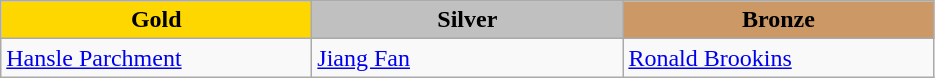<table class="wikitable" style="text-align:left">
<tr align="center">
<td width=200 bgcolor=gold><strong>Gold</strong></td>
<td width=200 bgcolor=silver><strong>Silver</strong></td>
<td width=200 bgcolor=CC9966><strong>Bronze</strong></td>
</tr>
<tr>
<td><a href='#'>Hansle Parchment</a><br><em></em></td>
<td><a href='#'>Jiang Fan</a><br><em></em></td>
<td><a href='#'>Ronald Brookins</a><br><em></em></td>
</tr>
</table>
